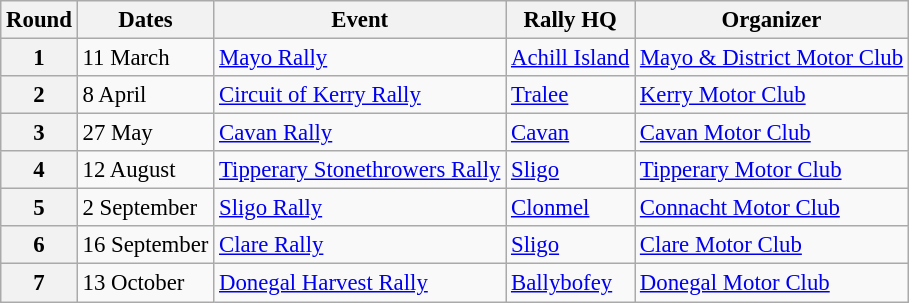<table class="wikitable" style="font-size: 95%;">
<tr>
<th>Round</th>
<th>Dates</th>
<th>Event</th>
<th>Rally HQ</th>
<th>Organizer</th>
</tr>
<tr>
<th>1</th>
<td>11 March</td>
<td><a href='#'>Mayo Rally</a></td>
<td><a href='#'>Achill Island</a></td>
<td><a href='#'>Mayo & District Motor Club</a></td>
</tr>
<tr>
<th>2</th>
<td>8 April</td>
<td><a href='#'>Circuit of Kerry Rally</a></td>
<td><a href='#'>Tralee</a></td>
<td><a href='#'>Kerry Motor Club</a></td>
</tr>
<tr>
<th>3</th>
<td>27 May</td>
<td><a href='#'>Cavan Rally</a></td>
<td><a href='#'>Cavan</a></td>
<td><a href='#'>Cavan Motor Club</a></td>
</tr>
<tr>
<th>4</th>
<td>12 August</td>
<td><a href='#'>Tipperary Stonethrowers Rally</a></td>
<td><a href='#'>Sligo</a></td>
<td><a href='#'>Tipperary Motor Club</a></td>
</tr>
<tr>
<th>5</th>
<td>2 September</td>
<td><a href='#'>Sligo Rally</a></td>
<td><a href='#'>Clonmel</a></td>
<td><a href='#'>Connacht Motor Club</a></td>
</tr>
<tr>
<th>6</th>
<td>16 September</td>
<td><a href='#'>Clare Rally</a></td>
<td><a href='#'>Sligo</a></td>
<td><a href='#'>Clare Motor Club</a></td>
</tr>
<tr>
<th>7</th>
<td>13 October</td>
<td><a href='#'>Donegal Harvest Rally</a></td>
<td><a href='#'>Ballybofey</a></td>
<td><a href='#'>Donegal Motor Club</a></td>
</tr>
</table>
